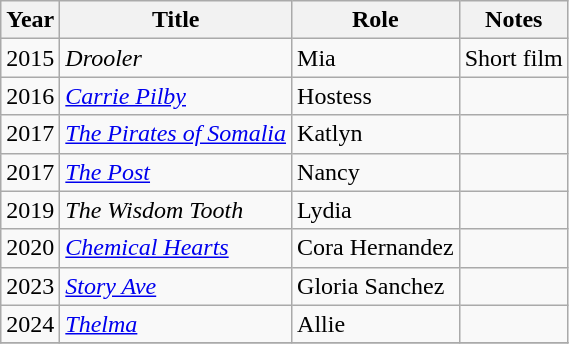<table class="wikitable sortable">
<tr>
<th>Year</th>
<th>Title</th>
<th>Role</th>
<th class="unsortable">Notes</th>
</tr>
<tr>
<td>2015</td>
<td><em>Drooler</em></td>
<td>Mia</td>
<td>Short film</td>
</tr>
<tr>
<td>2016</td>
<td><em><a href='#'>Carrie Pilby</a></em></td>
<td>Hostess</td>
<td></td>
</tr>
<tr>
<td>2017</td>
<td><em><a href='#'>The Pirates of Somalia</a></em></td>
<td>Katlyn</td>
<td></td>
</tr>
<tr>
<td>2017</td>
<td><em><a href='#'>The Post</a></em></td>
<td>Nancy</td>
<td></td>
</tr>
<tr>
<td>2019</td>
<td><em>The Wisdom Tooth</em></td>
<td>Lydia</td>
<td></td>
</tr>
<tr>
<td>2020</td>
<td><em><a href='#'>Chemical Hearts</a></em></td>
<td>Cora Hernandez</td>
<td></td>
</tr>
<tr>
<td>2023</td>
<td><em><a href='#'>Story Ave</a></em></td>
<td>Gloria Sanchez</td>
<td></td>
</tr>
<tr>
<td>2024</td>
<td><em><a href='#'>Thelma</a></em></td>
<td>Allie</td>
<td></td>
</tr>
<tr>
</tr>
</table>
